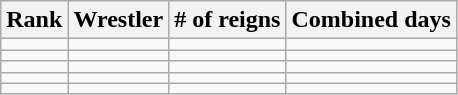<table class="wikitable sortable" style="text-align:center;">
<tr>
<th>Rank</th>
<th>Wrestler</th>
<th># of reigns</th>
<th>Combined days</th>
</tr>
<tr>
<td></td>
<td align="left"></td>
<td></td>
<td></td>
</tr>
<tr>
<td></td>
<td align="left"></td>
<td></td>
<td></td>
</tr>
<tr>
<td></td>
<td align="left"></td>
<td></td>
<td></td>
</tr>
<tr>
<td></td>
<td align="left"></td>
<td></td>
<td></td>
</tr>
<tr>
<td></td>
<td align="left"></td>
<td></td>
<td></td>
</tr>
</table>
